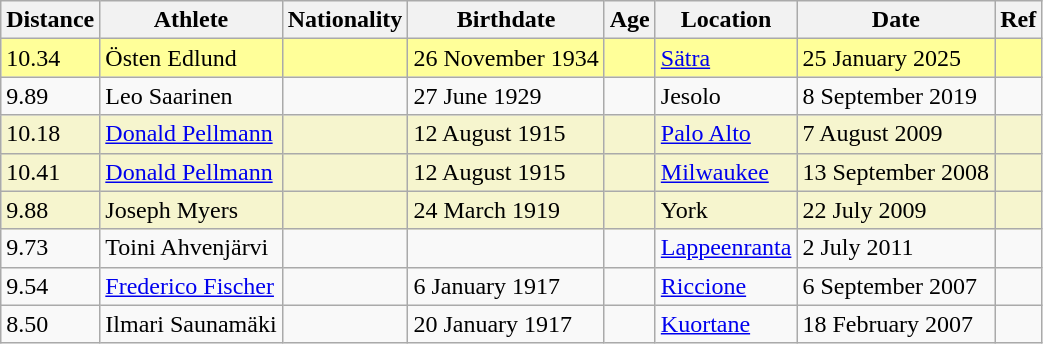<table class="wikitable">
<tr>
<th>Distance</th>
<th>Athlete</th>
<th>Nationality</th>
<th>Birthdate</th>
<th>Age</th>
<th>Location</th>
<th>Date</th>
<th>Ref</th>
</tr>
<tr style="background:#ff9;">
<td>10.34 </td>
<td>Östen Edlund</td>
<td></td>
<td>26 November 1934</td>
<td></td>
<td><a href='#'>Sätra</a></td>
<td>25 January 2025</td>
<td></td>
</tr>
<tr>
<td>9.89</td>
<td>Leo Saarinen</td>
<td></td>
<td>27 June 1929</td>
<td></td>
<td>Jesolo</td>
<td>8 September 2019</td>
<td></td>
</tr>
<tr bgcolor=#f6F5CE>
<td>10.18</td>
<td><a href='#'>Donald Pellmann</a></td>
<td></td>
<td>12 August 1915</td>
<td></td>
<td><a href='#'>Palo Alto</a></td>
<td>7 August 2009</td>
<td></td>
</tr>
<tr bgcolor=#f6F5CE>
<td>10.41</td>
<td><a href='#'>Donald Pellmann</a></td>
<td></td>
<td>12 August 1915</td>
<td></td>
<td><a href='#'>Milwaukee</a></td>
<td>13 September 2008</td>
<td></td>
</tr>
<tr bgcolor=#f6F5CE>
<td>9.88</td>
<td>Joseph Myers</td>
<td></td>
<td>24 March 1919</td>
<td></td>
<td>York</td>
<td>22 July 2009</td>
<td></td>
</tr>
<tr>
<td>9.73</td>
<td>Toini Ahvenjärvi</td>
<td></td>
<td></td>
<td></td>
<td><a href='#'>Lappeenranta</a></td>
<td>2 July 2011</td>
<td></td>
</tr>
<tr>
<td>9.54</td>
<td><a href='#'>Frederico Fischer</a></td>
<td></td>
<td>6 January 1917</td>
<td></td>
<td><a href='#'>Riccione</a></td>
<td>6 September 2007</td>
<td></td>
</tr>
<tr>
<td>8.50</td>
<td>Ilmari Saunamäki</td>
<td></td>
<td>20 January 1917</td>
<td></td>
<td><a href='#'>Kuortane</a></td>
<td>18 February 2007</td>
<td></td>
</tr>
</table>
